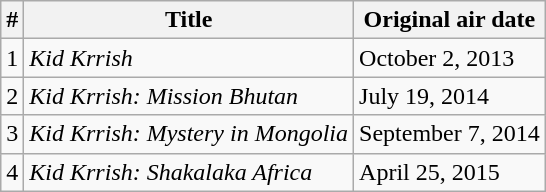<table class="wikitable">
<tr>
<th>#</th>
<th>Title</th>
<th>Original air date</th>
</tr>
<tr>
<td>1</td>
<td><em>Kid Krrish</em></td>
<td>October 2, 2013</td>
</tr>
<tr>
<td>2</td>
<td><em>Kid Krrish: Mission Bhutan</em></td>
<td>July 19, 2014</td>
</tr>
<tr>
<td>3</td>
<td><em>Kid Krrish: Mystery in Mongolia</em></td>
<td>September 7, 2014</td>
</tr>
<tr>
<td>4</td>
<td><em>Kid Krrish: Shakalaka Africa</em></td>
<td>April 25, 2015</td>
</tr>
</table>
